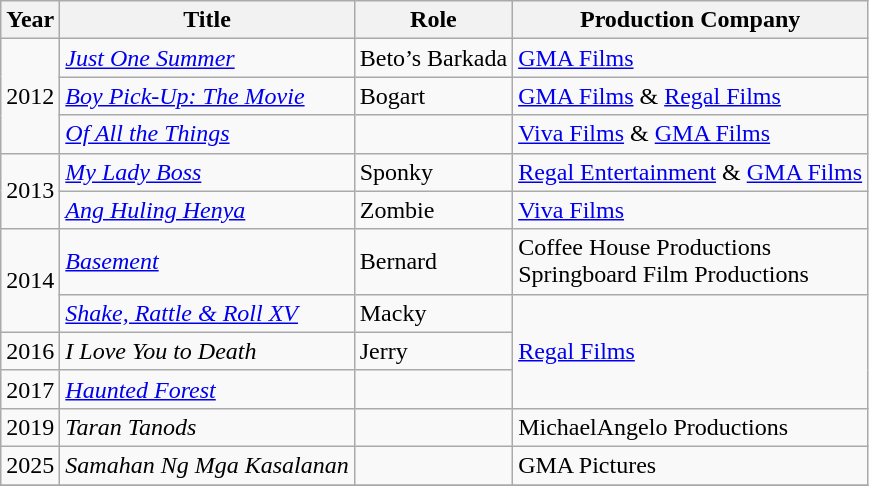<table class="wikitable">
<tr>
<th>Year</th>
<th>Title</th>
<th>Role</th>
<th>Production Company</th>
</tr>
<tr>
<td rowspan="3">2012</td>
<td><em><a href='#'>Just One Summer</a></em></td>
<td>Beto’s Barkada</td>
<td><a href='#'>GMA Films</a></td>
</tr>
<tr>
<td><em><a href='#'>Boy Pick-Up: The Movie</a></em></td>
<td>Bogart</td>
<td><a href='#'>GMA Films</a> & <a href='#'>Regal Films</a></td>
</tr>
<tr>
<td><em><a href='#'>Of All the Things</a></em></td>
<td></td>
<td><a href='#'>Viva Films</a> & <a href='#'>GMA Films</a></td>
</tr>
<tr>
<td rowspan="2">2013</td>
<td><em><a href='#'>My Lady Boss</a></em></td>
<td>Sponky</td>
<td><a href='#'>Regal Entertainment</a> & <a href='#'>GMA Films</a></td>
</tr>
<tr>
<td><em><a href='#'>Ang Huling Henya</a></em></td>
<td>Zombie</td>
<td><a href='#'>Viva Films</a></td>
</tr>
<tr>
<td rowspan="2">2014</td>
<td><em><a href='#'>Basement</a></em></td>
<td>Bernard</td>
<td>Coffee House Productions <br> Springboard Film Productions</td>
</tr>
<tr>
<td><em><a href='#'>Shake, Rattle & Roll XV</a></em></td>
<td>Macky</td>
<td rowspan="3"><a href='#'>Regal Films</a></td>
</tr>
<tr>
<td>2016</td>
<td><em>I Love You to Death</em></td>
<td>Jerry</td>
</tr>
<tr>
<td>2017</td>
<td><em><a href='#'>Haunted Forest</a></em></td>
<td></td>
</tr>
<tr>
<td>2019</td>
<td><em>Taran Tanods</em></td>
<td></td>
<td>MichaelAngelo Productions</td>
</tr>
<tr>
<td>2025</td>
<td><em>Samahan Ng Mga Kasalanan</em></td>
<td></td>
<td>GMA Pictures</td>
</tr>
<tr>
</tr>
</table>
